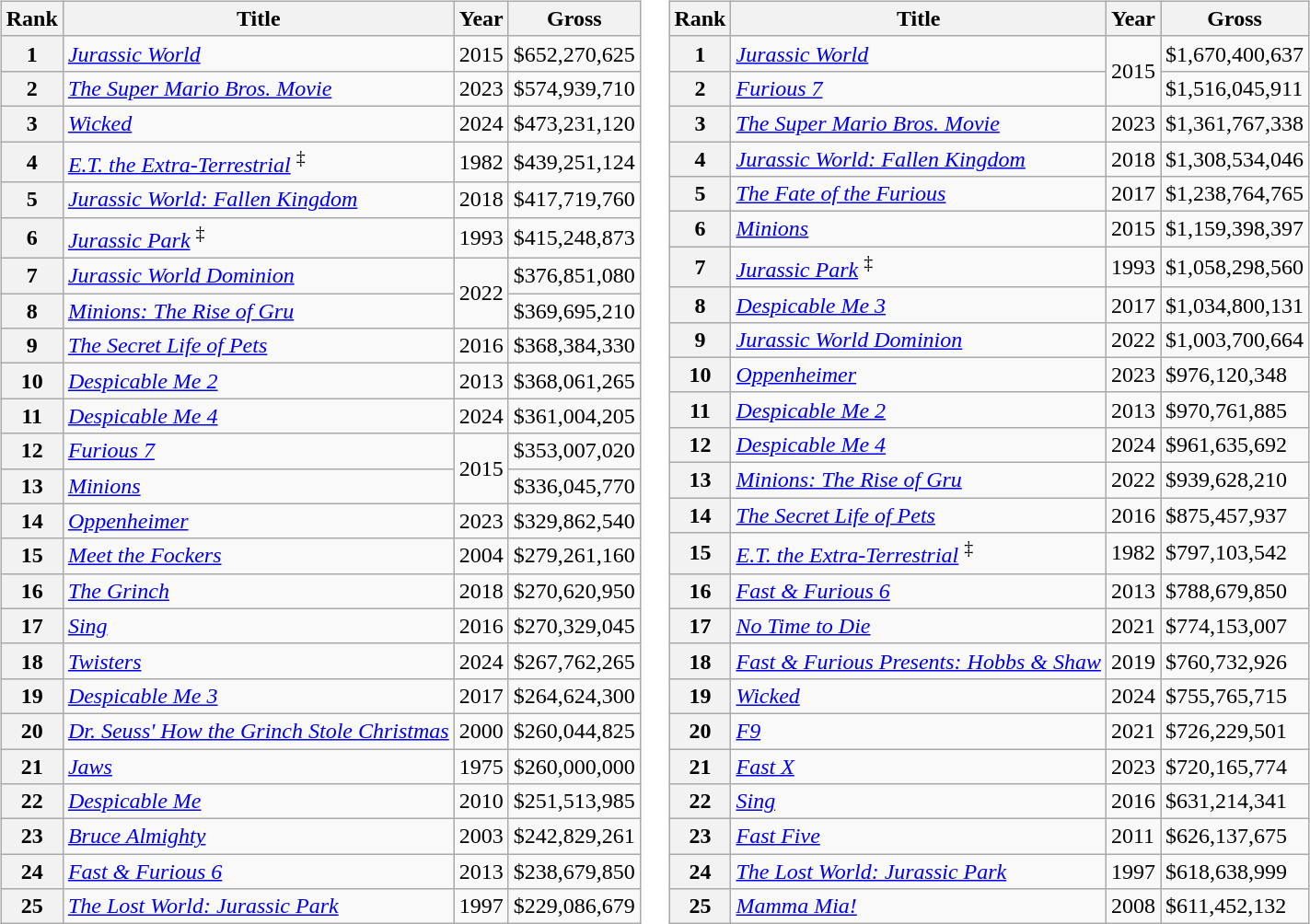<table>
<tr>
<td><br><table class="wikitable sortable">
<tr>
<th>Rank</th>
<th>Title</th>
<th>Year</th>
<th>Gross</th>
</tr>
<tr>
<th>1</th>
<td><em><a href='#'>Jurassic World</a></em></td>
<td>2015</td>
<td>$652,270,625</td>
</tr>
<tr>
<th>2</th>
<td><em><a href='#'>The Super Mario Bros. Movie</a></em></td>
<td>2023</td>
<td>$574,939,710</td>
</tr>
<tr>
<th>3</th>
<td><em><a href='#'>Wicked</a></em></td>
<td>2024</td>
<td>$473,231,120</td>
</tr>
<tr>
<th>4</th>
<td><em><a href='#'>E.T. the Extra-Terrestrial</a></em> <sup>‡</sup></td>
<td>1982</td>
<td>$439,251,124</td>
</tr>
<tr>
<th>5</th>
<td><em><a href='#'>Jurassic World: Fallen Kingdom</a></em></td>
<td>2018</td>
<td>$417,719,760</td>
</tr>
<tr>
<th>6</th>
<td><em><a href='#'>Jurassic Park</a></em> <sup>‡</sup></td>
<td>1993</td>
<td>$415,248,873</td>
</tr>
<tr>
<th>7</th>
<td><em><a href='#'>Jurassic World Dominion</a></em></td>
<td rowspan=2>2022</td>
<td>$376,851,080</td>
</tr>
<tr>
<th>8</th>
<td><em><a href='#'>Minions: The Rise of Gru</a></em></td>
<td>$369,695,210</td>
</tr>
<tr>
<th>9</th>
<td><em><a href='#'>The Secret Life of Pets</a></em></td>
<td>2016</td>
<td>$368,384,330</td>
</tr>
<tr>
<th>10</th>
<td><em><a href='#'>Despicable Me 2</a></em></td>
<td>2013</td>
<td>$368,061,265</td>
</tr>
<tr>
<th>11</th>
<td><em><a href='#'>Despicable Me 4</a></em></td>
<td>2024</td>
<td>$361,004,205</td>
</tr>
<tr>
<th>12</th>
<td><em><a href='#'>Furious 7</a></em></td>
<td rowspan=2>2015</td>
<td>$353,007,020</td>
</tr>
<tr>
<th>13</th>
<td><em><a href='#'>Minions</a></em></td>
<td>$336,045,770</td>
</tr>
<tr>
<th>14</th>
<td><em><a href='#'>Oppenheimer</a></em></td>
<td>2023</td>
<td>$329,862,540</td>
</tr>
<tr>
<th>15</th>
<td><em><a href='#'>Meet the Fockers</a></em></td>
<td>2004</td>
<td>$279,261,160</td>
</tr>
<tr>
<th>16</th>
<td><em><a href='#'>The Grinch</a></em></td>
<td>2018</td>
<td>$270,620,950</td>
</tr>
<tr>
<th>17</th>
<td><em><a href='#'>Sing</a></em></td>
<td>2016</td>
<td>$270,329,045</td>
</tr>
<tr>
<th>18</th>
<td><em><a href='#'>Twisters</a></em></td>
<td>2024</td>
<td>$267,762,265</td>
</tr>
<tr>
<th>19</th>
<td><em><a href='#'>Despicable Me 3</a></em></td>
<td>2017</td>
<td>$264,624,300</td>
</tr>
<tr>
<th>20</th>
<td><em><a href='#'>Dr. Seuss' How the Grinch Stole Christmas</a></em></td>
<td>2000</td>
<td>$260,044,825</td>
</tr>
<tr>
<th>21</th>
<td><em><a href='#'>Jaws</a></em></td>
<td>1975</td>
<td>$260,000,000</td>
</tr>
<tr>
<th>22</th>
<td><em><a href='#'>Despicable Me</a></em></td>
<td>2010</td>
<td>$251,513,985</td>
</tr>
<tr>
<th>23</th>
<td><em><a href='#'>Bruce Almighty</a></em></td>
<td>2003</td>
<td>$242,829,261</td>
</tr>
<tr>
<th>24</th>
<td><em><a href='#'>Fast & Furious 6</a></em></td>
<td>2013</td>
<td>$238,679,850</td>
</tr>
<tr>
<th>25</th>
<td><em><a href='#'>The Lost World: Jurassic Park</a></em></td>
<td>1997</td>
<td>$229,086,679</td>
</tr>
</table>
</td>
<td><br><table class="wikitable sortable">
<tr>
<th>Rank</th>
<th>Title</th>
<th>Year</th>
<th>Gross</th>
</tr>
<tr>
<th>1</th>
<td><em><a href='#'>Jurassic World</a></em></td>
<td rowspan=2>2015</td>
<td>$1,670,400,637</td>
</tr>
<tr>
<th>2</th>
<td><em><a href='#'>Furious 7</a></em></td>
<td>$1,516,045,911</td>
</tr>
<tr>
<th>3</th>
<td><em><a href='#'>The Super Mario Bros. Movie</a></em></td>
<td>2023</td>
<td>$1,361,767,338</td>
</tr>
<tr>
<th>4</th>
<td><em> <a href='#'>Jurassic World: Fallen Kingdom</a></em></td>
<td>2018</td>
<td>$1,308,534,046</td>
</tr>
<tr>
<th>5</th>
<td><em><a href='#'>The Fate of the Furious</a></em></td>
<td>2017</td>
<td>$1,238,764,765</td>
</tr>
<tr>
<th>6</th>
<td><em><a href='#'>Minions</a></em></td>
<td>2015</td>
<td>$1,159,398,397</td>
</tr>
<tr>
<th>7</th>
<td><em><a href='#'>Jurassic Park</a></em> <sup>‡</sup></td>
<td>1993</td>
<td>$1,058,298,560</td>
</tr>
<tr>
<th>8</th>
<td><em><a href='#'>Despicable Me 3</a></em></td>
<td>2017</td>
<td>$1,034,800,131</td>
</tr>
<tr>
<th>9</th>
<td><em><a href='#'>Jurassic World Dominion</a></em></td>
<td>2022</td>
<td>$1,003,700,664</td>
</tr>
<tr>
<th>10</th>
<td><em><a href='#'>Oppenheimer</a></em></td>
<td>2023</td>
<td>$976,120,348</td>
</tr>
<tr>
<th>11</th>
<td><em><a href='#'>Despicable Me 2</a></em></td>
<td>2013</td>
<td>$970,761,885</td>
</tr>
<tr>
<th>12</th>
<td><em><a href='#'>Despicable Me 4</a></em></td>
<td>2024</td>
<td>$961,635,692</td>
</tr>
<tr>
<th>13</th>
<td><em><a href='#'>Minions: The Rise of Gru</a></em></td>
<td>2022</td>
<td>$939,628,210</td>
</tr>
<tr>
<th>14</th>
<td><em><a href='#'>The Secret Life of Pets</a></em></td>
<td>2016</td>
<td>$875,457,937</td>
</tr>
<tr>
<th>15</th>
<td><em><a href='#'>E.T. the Extra-Terrestrial</a></em> <sup>‡</sup></td>
<td>1982</td>
<td>$797,103,542</td>
</tr>
<tr>
<th>16</th>
<td><em><a href='#'>Fast & Furious 6</a></em></td>
<td>2013</td>
<td>$788,679,850</td>
</tr>
<tr>
<th>17</th>
<td><em><a href='#'>No Time to Die</a></em></td>
<td>2021</td>
<td>$774,153,007</td>
</tr>
<tr>
<th>18</th>
<td><em><a href='#'>Fast & Furious Presents: Hobbs & Shaw</a></em></td>
<td>2019</td>
<td>$760,732,926</td>
</tr>
<tr>
<th>19</th>
<td><em><a href='#'>Wicked</a></em></td>
<td>2024</td>
<td>$755,765,715</td>
</tr>
<tr>
<th>20</th>
<td><em><a href='#'>F9</a></em></td>
<td>2021</td>
<td>$726,229,501</td>
</tr>
<tr>
<th>21</th>
<td><em><a href='#'>Fast X</a></em></td>
<td>2023</td>
<td>$720,165,774</td>
</tr>
<tr>
<th>22</th>
<td><em><a href='#'>Sing</a></em></td>
<td>2016</td>
<td>$631,214,341</td>
</tr>
<tr>
<th>23</th>
<td><em><a href='#'>Fast Five</a></em></td>
<td>2011</td>
<td>$626,137,675</td>
</tr>
<tr>
<th>24</th>
<td><em><a href='#'>The Lost World: Jurassic Park</a></em></td>
<td>1997</td>
<td>$618,638,999</td>
</tr>
<tr>
<th>25</th>
<td><em><a href='#'>Mamma Mia!</a></em></td>
<td>2008</td>
<td>$611,452,132</td>
</tr>
</table>
</td>
</tr>
</table>
